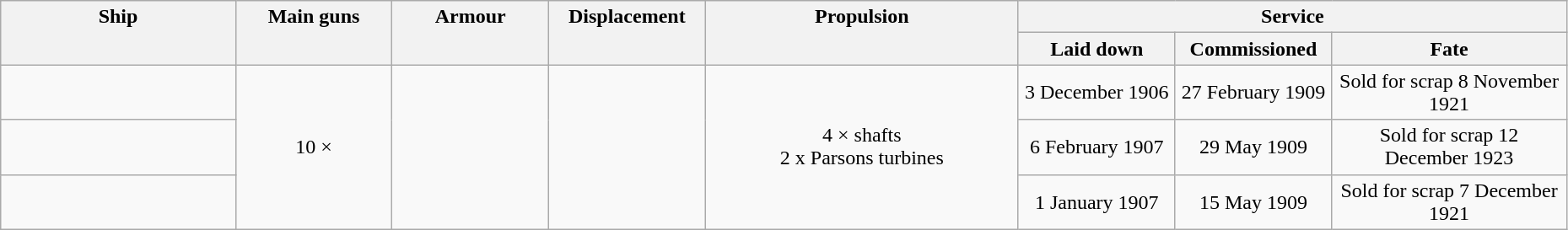<table class="wikitable" style="width:98%;">
<tr valign="top">
<th style="width:15%; text-align:center;" rowspan="2">Ship</th>
<th style="width:10%; text-align:center;" rowspan="2">Main guns</th>
<th style="width:10%; text-align:center;" rowspan="2">Armour</th>
<th style="width:10%; text-align:center;" rowspan="2">Displacement</th>
<th style="width:20%; text-align:center;" rowspan="2">Propulsion</th>
<th style="width:40%; text-align:center;" colspan="3">Service</th>
</tr>
<tr valign="top">
<th style="width:10%; text-align:center;">Laid down</th>
<th style="width:10%; text-align:center;">Commissioned</th>
<th style="width:20%; text-align:center;">Fate</th>
</tr>
<tr valign="center">
<td align= center></td>
<td style="text-align:center;" rowspan=3>10 × </td>
<td style="text-align:center;" rowspan=3></td>
<td style="text-align:center;" rowspan=3></td>
<td align= center rowspan=3>4 × shafts<br>2 x Parsons turbines<br></td>
<td style="text-align:center;">3 December 1906</td>
<td style="text-align:center;">27 February 1909</td>
<td align= center>Sold for scrap 8 November 1921</td>
</tr>
<tr valign="center">
<td align= center></td>
<td style="text-align:center;">6 February 1907</td>
<td style="text-align:center;">29 May 1909</td>
<td align= center>Sold for scrap 12 December 1923</td>
</tr>
<tr valign="center">
<td align= center></td>
<td style="text-align:center;">1 January 1907</td>
<td style="text-align:center;">15 May 1909</td>
<td align= center>Sold for scrap 7 December 1921</td>
</tr>
</table>
